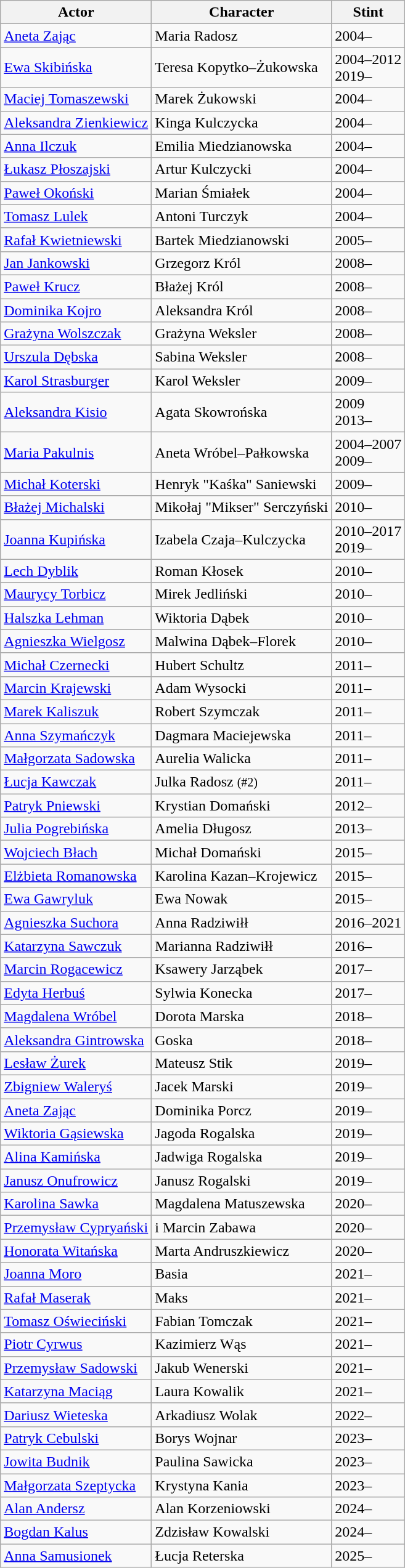<table class="wikitable">
<tr>
<th>Actor</th>
<th>Character</th>
<th>Stint</th>
</tr>
<tr>
<td><a href='#'>Aneta Zając</a></td>
<td>Maria Radosz</td>
<td>2004–</td>
</tr>
<tr>
<td><a href='#'>Ewa Skibińska</a></td>
<td>Teresa Kopytko–Żukowska</td>
<td>2004–2012<br>2019–</td>
</tr>
<tr>
<td><a href='#'>Maciej Tomaszewski</a></td>
<td>Marek Żukowski</td>
<td>2004–</td>
</tr>
<tr>
<td><a href='#'>Aleksandra Zienkiewicz</a></td>
<td>Kinga Kulczycka</td>
<td>2004–</td>
</tr>
<tr>
<td><a href='#'>Anna Ilczuk</a></td>
<td>Emilia Miedzianowska</td>
<td>2004–</td>
</tr>
<tr>
<td><a href='#'>Łukasz Płoszajski</a></td>
<td>Artur Kulczycki</td>
<td>2004–</td>
</tr>
<tr>
<td><a href='#'>Paweł Okoński</a></td>
<td>Marian Śmiałek</td>
<td>2004–</td>
</tr>
<tr>
<td><a href='#'>Tomasz Lulek</a></td>
<td>Antoni Turczyk</td>
<td>2004–</td>
</tr>
<tr>
<td><a href='#'>Rafał Kwietniewski</a></td>
<td>Bartek Miedzianowski</td>
<td>2005–</td>
</tr>
<tr>
<td><a href='#'>Jan Jankowski</a></td>
<td>Grzegorz Król</td>
<td>2008–</td>
</tr>
<tr>
<td><a href='#'>Paweł Krucz</a></td>
<td>Błażej Król</td>
<td>2008–</td>
</tr>
<tr>
<td><a href='#'>Dominika Kojro</a></td>
<td>Aleksandra Król</td>
<td>2008–</td>
</tr>
<tr>
<td><a href='#'>Grażyna Wolszczak</a></td>
<td>Grażyna Weksler</td>
<td>2008–</td>
</tr>
<tr>
<td><a href='#'>Urszula Dębska</a></td>
<td>Sabina Weksler</td>
<td>2008–</td>
</tr>
<tr>
<td><a href='#'>Karol Strasburger</a></td>
<td>Karol Weksler</td>
<td>2009–</td>
</tr>
<tr>
<td><a href='#'>Aleksandra Kisio</a></td>
<td>Agata Skowrońska</td>
<td>2009<br>2013–</td>
</tr>
<tr>
<td><a href='#'>Maria Pakulnis</a></td>
<td>Aneta Wróbel–Pałkowska</td>
<td>2004–2007<br>2009–</td>
</tr>
<tr>
<td><a href='#'>Michał Koterski</a></td>
<td>Henryk "Kaśka" Saniewski</td>
<td>2009–</td>
</tr>
<tr>
<td><a href='#'>Błażej Michalski</a></td>
<td>Mikołaj "Mikser" Serczyński</td>
<td>2010–</td>
</tr>
<tr>
<td><a href='#'>Joanna Kupińska</a></td>
<td>Izabela Czaja–Kulczycka</td>
<td>2010–2017<br>2019–</td>
</tr>
<tr>
<td><a href='#'>Lech Dyblik</a></td>
<td>Roman Kłosek</td>
<td>2010–</td>
</tr>
<tr>
<td><a href='#'>Maurycy Torbicz</a></td>
<td>Mirek Jedliński</td>
<td>2010–</td>
</tr>
<tr>
<td><a href='#'>Halszka Lehman</a></td>
<td>Wiktoria Dąbek</td>
<td>2010–</td>
</tr>
<tr>
<td><a href='#'>Agnieszka Wielgosz</a></td>
<td>Malwina Dąbek–Florek</td>
<td>2010–</td>
</tr>
<tr>
<td><a href='#'>Michał Czernecki</a></td>
<td>Hubert Schultz</td>
<td>2011–</td>
</tr>
<tr>
<td><a href='#'>Marcin Krajewski</a></td>
<td>Adam Wysocki</td>
<td>2011–</td>
</tr>
<tr>
<td><a href='#'>Marek Kaliszuk</a></td>
<td>Robert Szymczak</td>
<td>2011–</td>
</tr>
<tr>
<td><a href='#'>Anna Szymańczyk</a></td>
<td>Dagmara Maciejewska</td>
<td>2011–</td>
</tr>
<tr>
<td><a href='#'>Małgorzata Sadowska</a></td>
<td>Aurelia Walicka</td>
<td>2011–</td>
</tr>
<tr>
<td><a href='#'>Łucja Kawczak</a></td>
<td>Julka Radosz <small>(#2)</small></td>
<td>2011–</td>
</tr>
<tr>
<td><a href='#'>Patryk Pniewski</a></td>
<td>Krystian Domański</td>
<td>2012–</td>
</tr>
<tr>
<td><a href='#'>Julia Pogrebińska</a></td>
<td>Amelia Długosz</td>
<td>2013–</td>
</tr>
<tr>
<td><a href='#'>Wojciech Błach</a></td>
<td>Michał Domański</td>
<td>2015–</td>
</tr>
<tr>
<td><a href='#'>Elżbieta Romanowska</a></td>
<td>Karolina Kazan–Krojewicz</td>
<td>2015–</td>
</tr>
<tr>
<td><a href='#'>Ewa Gawryluk</a></td>
<td>Ewa Nowak</td>
<td>2015–</td>
</tr>
<tr>
<td><a href='#'>Agnieszka Suchora</a></td>
<td>Anna Radziwiłł</td>
<td>2016–2021</td>
</tr>
<tr>
<td><a href='#'>Katarzyna Sawczuk</a></td>
<td>Marianna Radziwiłł</td>
<td>2016–</td>
</tr>
<tr>
<td><a href='#'>Marcin Rogacewicz</a></td>
<td>Ksawery Jarząbek</td>
<td>2017–</td>
</tr>
<tr>
<td><a href='#'>Edyta Herbuś</a></td>
<td>Sylwia Konecka</td>
<td>2017–</td>
</tr>
<tr>
<td><a href='#'>Magdalena Wróbel</a></td>
<td>Dorota Marska</td>
<td>2018–</td>
</tr>
<tr>
<td><a href='#'>Aleksandra Gintrowska</a></td>
<td>Goska</td>
<td>2018–</td>
</tr>
<tr>
<td><a href='#'>Lesław Żurek</a></td>
<td>Mateusz Stik</td>
<td>2019–</td>
</tr>
<tr>
<td><a href='#'>Zbigniew Waleryś</a></td>
<td>Jacek Marski</td>
<td>2019–</td>
</tr>
<tr>
<td><a href='#'>Aneta Zając</a></td>
<td>Dominika Porcz</td>
<td>2019–</td>
</tr>
<tr>
<td><a href='#'>Wiktoria Gąsiewska</a></td>
<td>Jagoda Rogalska</td>
<td>2019–</td>
</tr>
<tr>
<td><a href='#'>Alina Kamińska</a></td>
<td>Jadwiga Rogalska</td>
<td>2019–</td>
</tr>
<tr>
<td><a href='#'>Janusz Onufrowicz</a></td>
<td>Janusz Rogalski</td>
<td>2019–</td>
</tr>
<tr>
<td><a href='#'>Karolina Sawka</a></td>
<td>Magdalena Matuszewska</td>
<td>2020–</td>
</tr>
<tr>
<td><a href='#'>Przemysław Cypryański</a></td>
<td>i Marcin Zabawa</td>
<td>2020–</td>
</tr>
<tr>
<td><a href='#'>Honorata Witańska</a></td>
<td>Marta Andruszkiewicz</td>
<td>2020–</td>
</tr>
<tr>
<td><a href='#'>Joanna Moro</a></td>
<td>Basia</td>
<td>2021–</td>
</tr>
<tr>
<td><a href='#'>Rafał Maserak</a></td>
<td>Maks</td>
<td>2021–</td>
</tr>
<tr>
<td><a href='#'>Tomasz Oświeciński</a></td>
<td>Fabian Tomczak</td>
<td>2021–</td>
</tr>
<tr>
<td><a href='#'>Piotr Cyrwus</a></td>
<td>Kazimierz Wąs</td>
<td>2021–</td>
</tr>
<tr>
<td><a href='#'>Przemysław Sadowski</a></td>
<td>Jakub Wenerski</td>
<td>2021–</td>
</tr>
<tr>
<td><a href='#'>Katarzyna Maciąg</a></td>
<td>Laura Kowalik</td>
<td>2021–</td>
</tr>
<tr>
<td><a href='#'>Dariusz Wieteska</a></td>
<td>Arkadiusz Wolak</td>
<td>2022–</td>
</tr>
<tr>
<td><a href='#'>Patryk Cebulski</a></td>
<td>Borys Wojnar</td>
<td>2023–</td>
</tr>
<tr>
<td><a href='#'>Jowita Budnik</a></td>
<td>Paulina Sawicka</td>
<td>2023–</td>
</tr>
<tr>
<td><a href='#'>Małgorzata Szeptycka</a></td>
<td>Krystyna Kania</td>
<td>2023–</td>
</tr>
<tr>
<td><a href='#'>Alan Andersz</a></td>
<td>Alan Korzeniowski</td>
<td>2024–</td>
</tr>
<tr>
<td><a href='#'>Bogdan Kalus</a></td>
<td>Zdzisław Kowalski</td>
<td>2024–</td>
</tr>
<tr>
<td><a href='#'>Anna Samusionek</a></td>
<td>Łucja Reterska</td>
<td>2025–</td>
</tr>
</table>
